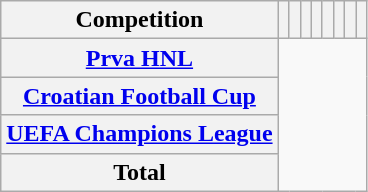<table class="wikitable sortable plainrowheaders" style="text-align:center;">
<tr>
<th scope=col>Competition</th>
<th scope=col></th>
<th scope=col></th>
<th scope=col></th>
<th scope=col></th>
<th scope=col></th>
<th scope=col></th>
<th scope=col></th>
<th scope=col></th>
</tr>
<tr>
<th scope=row align=left><a href='#'>Prva HNL</a><br></th>
</tr>
<tr>
<th scope=row align=left><a href='#'>Croatian Football Cup</a><br></th>
</tr>
<tr>
<th scope=row align=left><a href='#'>UEFA Champions League</a><br></th>
</tr>
<tr>
<th scope=row>Total<br></th>
</tr>
</table>
